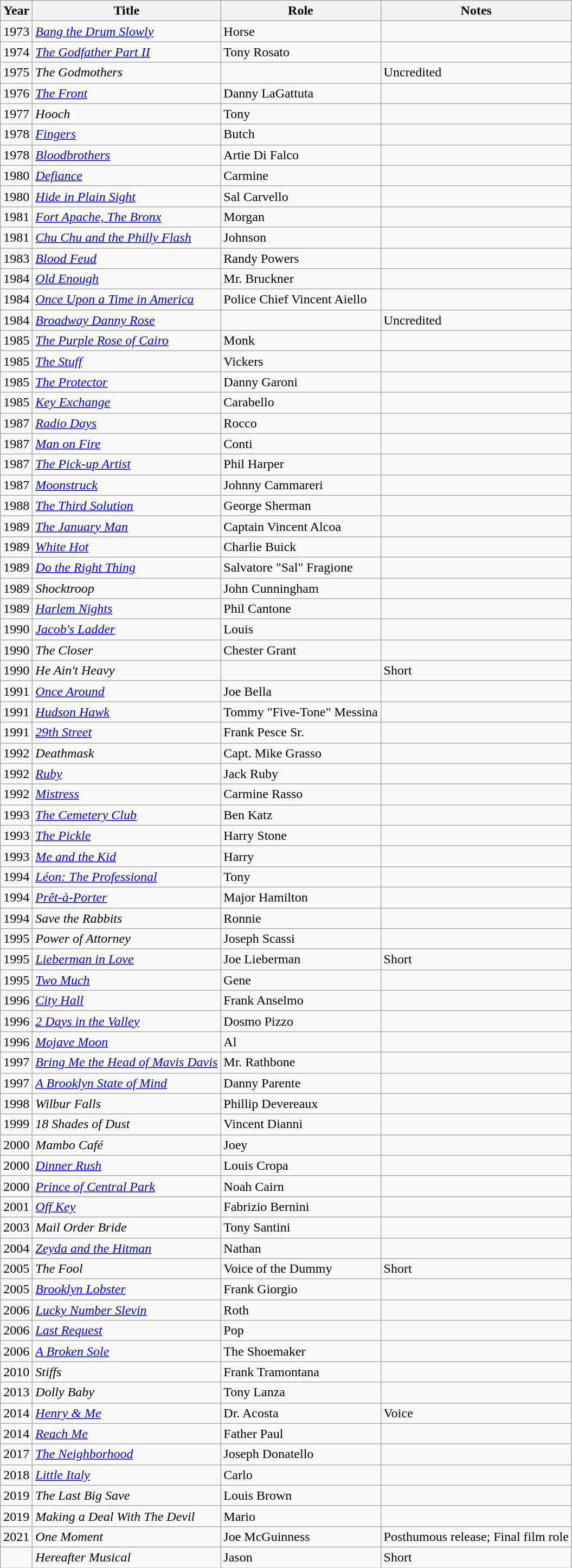<table class="wikitable sortable">
<tr>
<th>Year</th>
<th>Title</th>
<th>Role</th>
<th class="unsortable">Notes</th>
</tr>
<tr>
<td>1973</td>
<td><em><a href='#'>Bang the Drum Slowly</a></em></td>
<td>Horse</td>
<td></td>
</tr>
<tr>
<td>1974</td>
<td><em><a href='#'>The Godfather Part II</a></em></td>
<td>Tony Rosato</td>
<td></td>
</tr>
<tr>
<td>1975</td>
<td><em>The Godmothers</em></td>
<td></td>
<td>Uncredited</td>
</tr>
<tr>
<td>1976</td>
<td><em><a href='#'>The Front</a></em></td>
<td>Danny LaGattuta</td>
<td></td>
</tr>
<tr>
<td>1977</td>
<td><em>Hooch</em></td>
<td>Tony</td>
<td></td>
</tr>
<tr>
<td>1978</td>
<td><em><a href='#'>Fingers</a></em></td>
<td>Butch</td>
<td></td>
</tr>
<tr>
<td>1978</td>
<td><em><a href='#'>Bloodbrothers</a></em></td>
<td>Artie Di Falco</td>
<td></td>
</tr>
<tr>
<td>1980</td>
<td><em><a href='#'>Defiance</a></em></td>
<td>Carmine</td>
<td></td>
</tr>
<tr>
<td>1980</td>
<td><em><a href='#'>Hide in Plain Sight</a></em></td>
<td>Sal Carvello</td>
<td></td>
</tr>
<tr>
<td>1981</td>
<td><em><a href='#'>Fort Apache, The Bronx</a></em></td>
<td>Morgan</td>
<td></td>
</tr>
<tr>
<td>1981</td>
<td><em><a href='#'>Chu Chu and the Philly Flash</a></em></td>
<td>Johnson</td>
<td></td>
</tr>
<tr>
<td>1983</td>
<td><em><a href='#'>Blood Feud</a></em></td>
<td>Randy Powers</td>
<td></td>
</tr>
<tr>
<td>1984</td>
<td><em><a href='#'>Old Enough</a></em></td>
<td>Mr. Bruckner</td>
<td></td>
</tr>
<tr>
<td>1984</td>
<td><em><a href='#'>Once Upon a Time in America</a></em></td>
<td>Police Chief Vincent Aiello</td>
<td></td>
</tr>
<tr>
<td>1984</td>
<td><em><a href='#'>Broadway Danny Rose</a></em></td>
<td></td>
<td>Uncredited</td>
</tr>
<tr>
<td>1985</td>
<td><em><a href='#'>The Purple Rose of Cairo</a></em></td>
<td>Monk</td>
<td></td>
</tr>
<tr>
<td>1985</td>
<td><em><a href='#'>The Stuff</a></em></td>
<td>Vickers</td>
<td></td>
</tr>
<tr>
<td>1985</td>
<td><em><a href='#'>The Protector</a></em></td>
<td>Danny Garoni</td>
<td></td>
</tr>
<tr>
<td>1985</td>
<td><em><a href='#'>Key Exchange</a></em></td>
<td>Carabello</td>
<td></td>
</tr>
<tr>
<td>1987</td>
<td><em><a href='#'>Radio Days</a></em></td>
<td>Rocco</td>
<td></td>
</tr>
<tr>
<td>1987</td>
<td><em><a href='#'>Man on Fire</a></em></td>
<td>Conti</td>
<td></td>
</tr>
<tr>
<td>1987</td>
<td><em><a href='#'>The Pick-up Artist</a></em></td>
<td>Phil Harper</td>
<td></td>
</tr>
<tr>
<td>1987</td>
<td><em><a href='#'>Moonstruck</a></em></td>
<td>Johnny Cammareri</td>
<td></td>
</tr>
<tr>
<td>1988</td>
<td><em><a href='#'>The Third Solution</a></em></td>
<td>George Sherman</td>
<td></td>
</tr>
<tr>
<td>1989</td>
<td><em><a href='#'>The January Man</a></em></td>
<td>Captain Vincent Alcoa</td>
<td></td>
</tr>
<tr>
<td>1989</td>
<td><em><a href='#'>White Hot</a></em></td>
<td>Charlie Buick</td>
<td></td>
</tr>
<tr>
<td>1989</td>
<td><em><a href='#'>Do the Right Thing</a></em></td>
<td>Salvatore "Sal" Fragione</td>
<td></td>
</tr>
<tr>
<td>1989</td>
<td><em>Shocktroop</em></td>
<td>John Cunningham</td>
<td></td>
</tr>
<tr>
<td>1989</td>
<td><em><a href='#'>Harlem Nights</a></em></td>
<td>Phil Cantone</td>
<td></td>
</tr>
<tr>
<td>1990</td>
<td><em><a href='#'>Jacob's Ladder</a></em></td>
<td>Louis</td>
<td></td>
</tr>
<tr>
<td>1990</td>
<td><em>The Closer</em></td>
<td>Chester Grant</td>
<td></td>
</tr>
<tr>
<td>1990</td>
<td><em>He Ain't Heavy</em></td>
<td></td>
<td>Short</td>
</tr>
<tr>
<td>1991</td>
<td><em><a href='#'>Once Around</a></em></td>
<td>Joe Bella</td>
<td></td>
</tr>
<tr>
<td>1991</td>
<td><em><a href='#'>Hudson Hawk</a></em></td>
<td>Tommy "Five-Tone" Messina</td>
<td></td>
</tr>
<tr>
<td>1991</td>
<td><em><a href='#'>29th Street</a></em></td>
<td>Frank Pesce Sr.</td>
<td></td>
</tr>
<tr>
<td>1992</td>
<td><em>Deathmask</em></td>
<td>Capt. Mike Grasso</td>
<td></td>
</tr>
<tr>
<td>1992</td>
<td><em><a href='#'>Ruby</a></em></td>
<td>Jack Ruby</td>
<td></td>
</tr>
<tr>
<td>1992</td>
<td><em><a href='#'>Mistress</a></em></td>
<td>Carmine Rasso</td>
<td></td>
</tr>
<tr>
<td>1993</td>
<td><em><a href='#'>The Cemetery Club</a></em></td>
<td>Ben Katz</td>
<td></td>
</tr>
<tr>
<td>1993</td>
<td><em><a href='#'>The Pickle</a></em></td>
<td>Harry Stone</td>
<td></td>
</tr>
<tr>
<td>1993</td>
<td><em><a href='#'>Me and the Kid</a></em></td>
<td>Harry</td>
<td></td>
</tr>
<tr>
<td>1994</td>
<td><em><a href='#'>Léon: The Professional</a></em></td>
<td>Tony</td>
<td></td>
</tr>
<tr>
<td>1994</td>
<td><em><a href='#'>Prêt-à-Porter</a></em></td>
<td>Major Hamilton</td>
<td></td>
</tr>
<tr>
<td>1994</td>
<td><em>Save the Rabbits</em></td>
<td>Ronnie</td>
<td></td>
</tr>
<tr>
<td>1995</td>
<td><em>Power of Attorney</em></td>
<td>Joseph Scassi</td>
<td></td>
</tr>
<tr>
<td>1995</td>
<td><em><a href='#'>Lieberman in Love</a></em></td>
<td>Joe Lieberman</td>
<td>Short</td>
</tr>
<tr>
<td>1995</td>
<td><em><a href='#'>Two Much</a></em></td>
<td>Gene</td>
<td></td>
</tr>
<tr>
<td>1996</td>
<td><em><a href='#'>City Hall</a></em></td>
<td>Frank Anselmo</td>
<td></td>
</tr>
<tr>
<td>1996</td>
<td><em><a href='#'>2 Days in the Valley</a></em></td>
<td>Dosmo Pizzo</td>
<td></td>
</tr>
<tr>
<td>1996</td>
<td><em><a href='#'>Mojave Moon</a></em></td>
<td>Al</td>
<td></td>
</tr>
<tr>
<td>1997</td>
<td><em><a href='#'>Bring Me the Head of Mavis Davis</a></em></td>
<td>Mr. Rathbone</td>
<td></td>
</tr>
<tr>
<td>1997</td>
<td><em><a href='#'>A Brooklyn State of Mind</a></em></td>
<td>Danny Parente</td>
<td></td>
</tr>
<tr>
<td>1998</td>
<td><em>Wilbur Falls</em></td>
<td>Phillip Devereaux</td>
<td></td>
</tr>
<tr>
<td>1999</td>
<td><em>18 Shades of Dust</em></td>
<td>Vincent Dianni</td>
<td></td>
</tr>
<tr>
<td>2000</td>
<td><em>Mambo Café</em></td>
<td>Joey</td>
<td></td>
</tr>
<tr>
<td>2000</td>
<td><em><a href='#'>Dinner Rush</a></em></td>
<td>Louis Cropa</td>
<td></td>
</tr>
<tr>
<td>2000</td>
<td><em><a href='#'>Prince of Central Park</a></em></td>
<td>Noah Cairn</td>
<td></td>
</tr>
<tr>
<td>2001</td>
<td><em><a href='#'>Off Key</a></em></td>
<td>Fabrizio Bernini</td>
<td></td>
</tr>
<tr>
<td>2003</td>
<td><em>Mail Order Bride</em></td>
<td>Tony Santini</td>
<td></td>
</tr>
<tr>
<td>2004</td>
<td><em><a href='#'>Zeyda and the Hitman</a></em></td>
<td>Nathan</td>
<td></td>
</tr>
<tr>
<td>2005</td>
<td><em>The Fool</em></td>
<td>Voice of the Dummy</td>
<td>Short</td>
</tr>
<tr>
<td>2005</td>
<td><em><a href='#'>Brooklyn Lobster</a></em></td>
<td>Frank Giorgio</td>
<td></td>
</tr>
<tr>
<td>2006</td>
<td><em><a href='#'>Lucky Number Slevin</a></em></td>
<td>Roth</td>
<td></td>
</tr>
<tr>
<td>2006</td>
<td><em><a href='#'>Last Request</a></em></td>
<td>Pop</td>
<td></td>
</tr>
<tr>
<td>2006</td>
<td><em><a href='#'>A Broken Sole</a></em></td>
<td>The Shoemaker</td>
<td></td>
</tr>
<tr>
<td>2010</td>
<td><em>Stiffs</em></td>
<td>Frank Tramontana</td>
<td></td>
</tr>
<tr>
<td>2013</td>
<td><em>Dolly Baby</em></td>
<td>Tony Lanza</td>
<td></td>
</tr>
<tr>
<td>2014</td>
<td><em><a href='#'>Henry & Me</a></em></td>
<td>Dr. Acosta</td>
<td>Voice</td>
</tr>
<tr>
<td>2014</td>
<td><em><a href='#'>Reach Me</a></em></td>
<td>Father Paul</td>
<td></td>
</tr>
<tr>
<td>2017</td>
<td><em><a href='#'>The Neighborhood</a></em></td>
<td>Joseph Donatello</td>
<td></td>
</tr>
<tr>
<td>2018</td>
<td><em><a href='#'>Little Italy</a></em></td>
<td>Carlo</td>
<td></td>
</tr>
<tr>
<td>2019</td>
<td><em>The Last Big Save</em></td>
<td>Louis Brown</td>
<td></td>
</tr>
<tr>
<td>2019</td>
<td><em>Making a Deal With The Devil</em></td>
<td>Mario</td>
<td></td>
</tr>
<tr>
<td>2021</td>
<td><em>One Moment</em></td>
<td>Joe McGuinness</td>
<td>Posthumous release; Final film role</td>
</tr>
<tr>
<td></td>
<td><em>Hereafter Musical</em></td>
<td>Jason</td>
<td>Short</td>
</tr>
</table>
